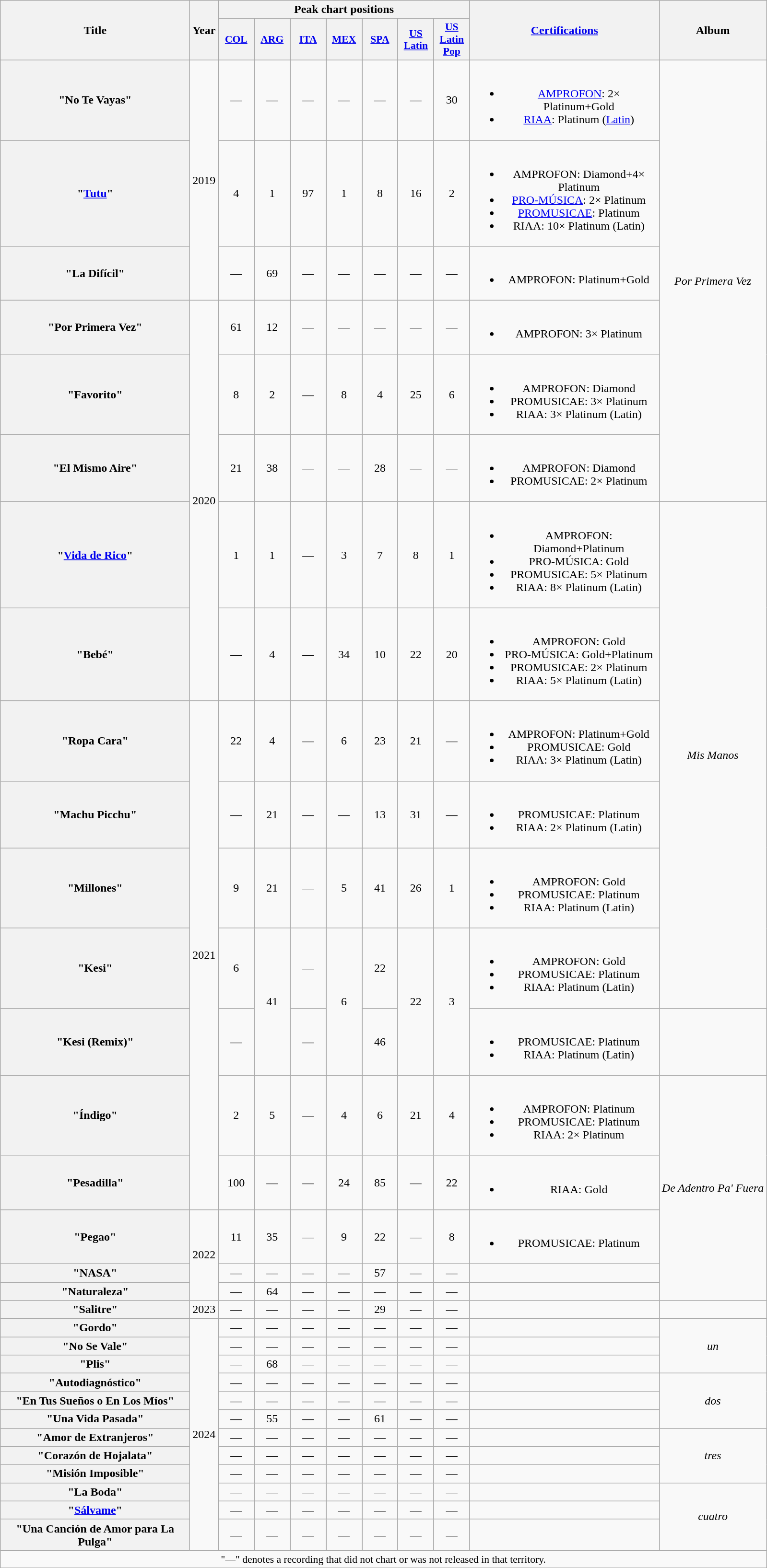<table class="wikitable plainrowheaders" style="text-align:center;">
<tr>
<th scope="col" rowspan="2" style="width:16em;">Title</th>
<th scope="col" rowspan="2">Year</th>
<th scope="col" colspan="7">Peak chart positions</th>
<th scope="col" rowspan="2" style="width:16em;"><a href='#'>Certifications</a></th>
<th scope="col" rowspan="2">Album</th>
</tr>
<tr>
<th scope="col" style="width:3em;font-size:90%;"><a href='#'>COL</a><br></th>
<th scope="col" style="width:3em;font-size:90%;"><a href='#'>ARG</a><br></th>
<th scope="col" style="width:3em;font-size:90%;"><a href='#'>ITA</a><br></th>
<th scope="col" style="width:3em;font-size:90%;"><a href='#'>MEX</a><br></th>
<th scope="col" style="width:3em;font-size:90%;"><a href='#'>SPA</a><br></th>
<th scope="col" style="width:3em;font-size:90%;"><a href='#'>US<br>Latin</a><br></th>
<th scope="col" style="width:3em;font-size:90%;"><a href='#'>US<br>Latin<br>Pop</a><br></th>
</tr>
<tr>
<th scope="row">"No Te Vayas"</th>
<td rowspan="3">2019</td>
<td>—</td>
<td>—</td>
<td>—</td>
<td>—</td>
<td>—</td>
<td>—</td>
<td>30</td>
<td><br><ul><li><a href='#'>AMPROFON</a>: 2× Platinum+Gold</li><li><a href='#'>RIAA</a>: Platinum <span>(<a href='#'>Latin</a>)</span></li></ul></td>
<td rowspan="6"><em>Por Primera Vez</em></td>
</tr>
<tr>
<th scope="row">"<a href='#'>Tutu</a>"<br></th>
<td>4</td>
<td>1</td>
<td>97</td>
<td>1</td>
<td>8</td>
<td>16</td>
<td>2</td>
<td><br><ul><li>AMPROFON: Diamond+4× Platinum</li><li><a href='#'>PRO-MÚSICA</a>: 2× Platinum </li><li><a href='#'>PROMUSICAE</a>: Platinum</li><li>RIAA: 10× Platinum <span>(Latin)</span></li></ul></td>
</tr>
<tr>
<th scope="row">"La Difícil"</th>
<td>—</td>
<td>69</td>
<td>—</td>
<td>—</td>
<td>—</td>
<td>—</td>
<td>—</td>
<td><br><ul><li>AMPROFON: Platinum+Gold</li></ul></td>
</tr>
<tr>
<th scope="row">"Por Primera Vez"<br></th>
<td rowspan="5">2020</td>
<td>61</td>
<td>12</td>
<td>—</td>
<td>—</td>
<td>—</td>
<td>—</td>
<td>—</td>
<td><br><ul><li>AMPROFON: 3× Platinum</li></ul></td>
</tr>
<tr>
<th scope="row">"Favorito"</th>
<td>8</td>
<td>2</td>
<td>—</td>
<td>8</td>
<td>4</td>
<td>25</td>
<td>6</td>
<td><br><ul><li>AMPROFON: Diamond</li><li>PROMUSICAE: 3× Platinum</li><li>RIAA: 3× Platinum <span>(Latin)</span></li></ul></td>
</tr>
<tr>
<th scope="row">"El Mismo Aire"<br></th>
<td>21</td>
<td>38</td>
<td>—</td>
<td>—</td>
<td>28</td>
<td>—</td>
<td>—</td>
<td><br><ul><li>AMPROFON: Diamond</li><li>PROMUSICAE: 2× Platinum</li></ul></td>
</tr>
<tr>
<th scope="row">"<a href='#'>Vida de Rico</a>"</th>
<td>1</td>
<td>1</td>
<td>—</td>
<td>3</td>
<td>7</td>
<td>8</td>
<td>1</td>
<td><br><ul><li>AMPROFON: Diamond+Platinum</li><li>PRO-MÚSICA: Gold </li><li>PROMUSICAE: 5× Platinum</li><li>RIAA: 8× Platinum <span>(Latin)</span></li></ul></td>
<td rowspan="6"><em>Mis Manos</em></td>
</tr>
<tr>
<th scope="row">"Bebé"<br></th>
<td>—</td>
<td>4</td>
<td>—</td>
<td>34</td>
<td>10</td>
<td>22</td>
<td>20</td>
<td><br><ul><li>AMPROFON: Gold</li><li>PRO-MÚSICA: Gold+Platinum </li><li>PROMUSICAE: 2× Platinum</li><li>RIAA: 5× Platinum <span>(Latin)</span></li></ul></td>
</tr>
<tr>
<th scope="row">"Ropa Cara"</th>
<td rowspan="7">2021</td>
<td>22</td>
<td>4</td>
<td>—</td>
<td>6</td>
<td>23</td>
<td>21</td>
<td>—</td>
<td><br><ul><li>AMPROFON: Platinum+Gold</li><li>PROMUSICAE: Gold</li><li>RIAA: 3× Platinum <span>(Latin)</span></li></ul></td>
</tr>
<tr>
<th scope="row">"Machu Picchu"<br></th>
<td>—</td>
<td>21</td>
<td>—</td>
<td>—</td>
<td>13</td>
<td>31</td>
<td>—</td>
<td><br><ul><li>PROMUSICAE: Platinum</li><li>RIAA: 2× Platinum <span>(Latin)</span></li></ul></td>
</tr>
<tr>
<th scope="row">"Millones"</th>
<td>9</td>
<td>21</td>
<td>—</td>
<td>5</td>
<td>41</td>
<td>26</td>
<td>1</td>
<td><br><ul><li>AMPROFON: Gold</li><li>PROMUSICAE: Platinum</li><li>RIAA: Platinum <span>(Latin)</span></li></ul></td>
</tr>
<tr>
<th scope="row">"Kesi"</th>
<td>6</td>
<td rowspan="2">41</td>
<td>—</td>
<td rowspan="2">6</td>
<td>22</td>
<td rowspan="2">22</td>
<td rowspan="2">3</td>
<td><br><ul><li>AMPROFON: Gold</li><li>PROMUSICAE: Platinum</li><li>RIAA: Platinum <span>(Latin)</span></li></ul></td>
</tr>
<tr>
<th scope="row">"Kesi (Remix)" <br></th>
<td>—</td>
<td>—</td>
<td>46</td>
<td><br><ul><li>PROMUSICAE: Platinum</li><li>RIAA: Platinum <span>(Latin)</span></li></ul></td>
<td></td>
</tr>
<tr>
<th scope="row">"Índigo" <br></th>
<td>2</td>
<td>5</td>
<td>—</td>
<td>4</td>
<td>6</td>
<td>21</td>
<td>4</td>
<td><br><ul><li>AMPROFON: Platinum</li><li>PROMUSICAE: Platinum</li><li>RIAA: 2× Platinum </li></ul></td>
<td rowspan="5"><em>De Adentro Pa' Fuera</em></td>
</tr>
<tr>
<th scope="row">"Pesadilla"</th>
<td>100</td>
<td>—</td>
<td>—</td>
<td>24</td>
<td>85</td>
<td>—</td>
<td>22</td>
<td><br><ul><li>RIAA: Gold </li></ul></td>
</tr>
<tr>
<th scope="row">"Pegao"</th>
<td rowspan="3">2022</td>
<td>11</td>
<td>35</td>
<td>—</td>
<td>9</td>
<td>22</td>
<td>—</td>
<td>8</td>
<td><br><ul><li>PROMUSICAE: Platinum</li></ul></td>
</tr>
<tr>
<th scope="row">"NASA" <br></th>
<td>—</td>
<td>—</td>
<td>—</td>
<td>—</td>
<td>57</td>
<td>—</td>
<td>—</td>
<td></td>
</tr>
<tr>
<th scope="row">"Naturaleza"<br></th>
<td>—</td>
<td>64</td>
<td>—</td>
<td>—</td>
<td>—</td>
<td>—</td>
<td>—</td>
<td></td>
</tr>
<tr>
<th scope="row">"Salitre"<br></th>
<td>2023</td>
<td>—</td>
<td>—</td>
<td>—</td>
<td>—</td>
<td>29</td>
<td>—</td>
<td>—</td>
<td></td>
<td></td>
</tr>
<tr>
<th scope="row">"Gordo"</th>
<td rowspan=12>2024</td>
<td>—</td>
<td>—</td>
<td>—</td>
<td>—</td>
<td>—</td>
<td>—</td>
<td>—</td>
<td></td>
<td rowspan="3"><em>un</em></td>
</tr>
<tr>
<th scope="row">"No Se Vale"</th>
<td>—</td>
<td>—</td>
<td>—</td>
<td>—</td>
<td>—</td>
<td>—</td>
<td>—</td>
<td></td>
</tr>
<tr>
<th scope="row">"Plis"<br></th>
<td>—</td>
<td>68</td>
<td>—</td>
<td>—</td>
<td>—</td>
<td>—</td>
<td>—</td>
<td></td>
</tr>
<tr>
<th scope="row">"Autodiagnóstico"</th>
<td>—</td>
<td>—</td>
<td>—</td>
<td>—</td>
<td>—</td>
<td>—</td>
<td>—</td>
<td></td>
<td rowspan="3"><em>dos</em></td>
</tr>
<tr>
<th scope="row">"En Tus Sueños o En Los Míos"</th>
<td>—</td>
<td>—</td>
<td>—</td>
<td>—</td>
<td>—</td>
<td>—</td>
<td>—</td>
<td></td>
</tr>
<tr>
<th scope="row">"Una Vida Pasada"<br></th>
<td>—</td>
<td>55</td>
<td>—</td>
<td>—</td>
<td>61</td>
<td>—</td>
<td>—</td>
<td></td>
</tr>
<tr>
<th scope="row">"Amor de Extranjeros"</th>
<td>—</td>
<td>—</td>
<td>—</td>
<td>—</td>
<td>—</td>
<td>—</td>
<td>—</td>
<td></td>
<td rowspan="3"><em>tres</em></td>
</tr>
<tr>
<th scope="row">"Corazón de Hojalata"</th>
<td>—</td>
<td>—</td>
<td>—</td>
<td>—</td>
<td>—</td>
<td>—</td>
<td>—</td>
<td></td>
</tr>
<tr>
<th scope="row">"Misión Imposible"</th>
<td>—</td>
<td>—</td>
<td>—</td>
<td>—</td>
<td>—</td>
<td>—</td>
<td>—</td>
<td></td>
</tr>
<tr>
<th scope="row">"La Boda"</th>
<td>—</td>
<td>—</td>
<td>—</td>
<td>—</td>
<td>—</td>
<td>—</td>
<td>—</td>
<td></td>
<td rowspan="3"><em>cuatro</em></td>
</tr>
<tr>
<th scope="row">"<a href='#'>Sálvame</a>"<br></th>
<td>—</td>
<td>—</td>
<td>—</td>
<td>—</td>
<td>—</td>
<td>—</td>
<td>—</td>
<td></td>
</tr>
<tr>
<th scope="row">"Una Canción de Amor para La Pulga"</th>
<td>—</td>
<td>—</td>
<td>—</td>
<td>—</td>
<td>—</td>
<td>—</td>
<td>—</td>
<td></td>
</tr>
<tr>
<td colspan="14" style="font-size:90%">"—" denotes a recording that did not chart or was not released in that territory.</td>
</tr>
</table>
